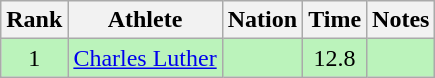<table class="wikitable sortable" style="text-align:center">
<tr>
<th>Rank</th>
<th>Athlete</th>
<th>Nation</th>
<th>Time</th>
<th>Notes</th>
</tr>
<tr style="background:#bbf3bb;">
<td>1</td>
<td align=left><a href='#'>Charles Luther</a></td>
<td align=left></td>
<td>12.8</td>
<td></td>
</tr>
</table>
